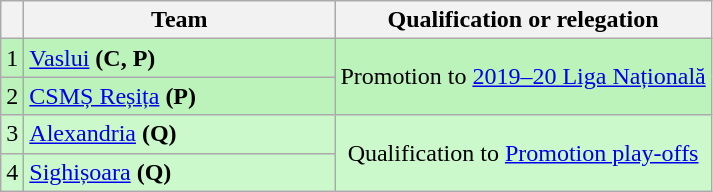<table class="wikitable sortable" style="text-align:center">
<tr>
<th></th>
<th width="200">Team</th>
<th>Qualification or relegation</th>
</tr>
<tr style="background: #BBF3BB;">
<td>1</td>
<td align=left><a href='#'>Vaslui</a> <strong>(C, P)</strong></td>
<td rowspan=2>Promotion to <a href='#'>2019–20 Liga Națională</a></td>
</tr>
<tr style="background: #BBF3BB;">
<td>2</td>
<td align=left><a href='#'>CSMȘ Reșița</a> <strong>(P)</strong></td>
</tr>
<tr style="background: #CCF9CC;">
<td>3</td>
<td align=left><a href='#'>Alexandria</a> <strong>(Q)</strong></td>
<td rowspan=2>Qualification to <a href='#'>Promotion play-offs</a></td>
</tr>
<tr style="background: #CCF9CC;">
<td>4</td>
<td align=left><a href='#'>Sighișoara</a> <strong>(Q)</strong></td>
</tr>
</table>
